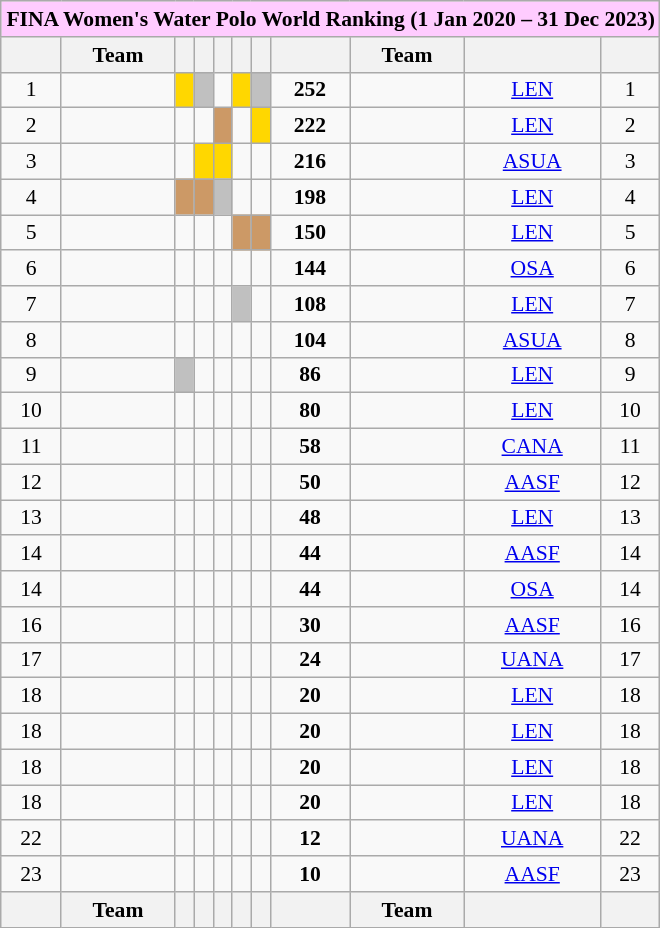<table class="wikitable" style="text-align: center; font-size: 90%; margin-left: 1em;">
<tr>
<th colspan="28" style="background-color: #ffccff;">FINA Women's Water Polo World Ranking (1 Jan 2020 – 31 Dec 2023)</th>
</tr>
<tr>
<th></th>
<th>Team</th>
<th><a href='#'></a></th>
<th><a href='#'></a></th>
<th><a href='#'></a></th>
<th><a href='#'></a></th>
<th><a href='#'></a></th>
<th></th>
<th>Team</th>
<th></th>
<th></th>
</tr>
<tr>
<td>1</td>
<td style="text-align: left;"></td>
<td style="background-color: gold;"></td>
<td style="background-color: silver;"></td>
<td></td>
<td style="background-color: gold;"></td>
<td style="background-color: silver;"></td>
<td><strong>252</strong></td>
<td style="text-align: left;"></td>
<td><a href='#'>LEN</a></td>
<td>1</td>
</tr>
<tr>
<td>2</td>
<td style="text-align: left;"></td>
<td></td>
<td></td>
<td style="background-color: #cc9966;"></td>
<td></td>
<td style="background-color: gold;"></td>
<td><strong>222</strong></td>
<td style="text-align: left;"></td>
<td><a href='#'>LEN</a></td>
<td>2</td>
</tr>
<tr>
<td>3</td>
<td style="text-align: left;"></td>
<td></td>
<td style="background-color: gold;"></td>
<td style="background-color: gold;"></td>
<td></td>
<td></td>
<td><strong>216</strong></td>
<td style="text-align: left;"></td>
<td><a href='#'>ASUA</a></td>
<td>3</td>
</tr>
<tr>
<td>4</td>
<td style="text-align: left;"></td>
<td style="background-color: #cc9966;"></td>
<td style="background-color: #cc9966;"></td>
<td style="background-color: silver;"></td>
<td></td>
<td></td>
<td><strong>198</strong></td>
<td style="text-align: left;"></td>
<td><a href='#'>LEN</a></td>
<td>4</td>
</tr>
<tr>
<td>5</td>
<td style="text-align: left;"></td>
<td></td>
<td></td>
<td></td>
<td style="background-color: #cc9966;"></td>
<td style="background-color: #cc9966;"></td>
<td><strong>150</strong></td>
<td style="text-align: left;"></td>
<td><a href='#'>LEN</a></td>
<td>5</td>
</tr>
<tr>
<td>6</td>
<td style="text-align: left;"></td>
<td></td>
<td></td>
<td></td>
<td></td>
<td></td>
<td><strong>144</strong></td>
<td style="text-align: left;"></td>
<td><a href='#'>OSA</a></td>
<td>6</td>
</tr>
<tr>
<td>7</td>
<td style="text-align: left;"></td>
<td></td>
<td></td>
<td></td>
<td style="background-color: silver;"></td>
<td></td>
<td><strong>108</strong></td>
<td style="text-align: left;"></td>
<td><a href='#'>LEN</a></td>
<td>7</td>
</tr>
<tr>
<td>8</td>
<td style="text-align: left;"></td>
<td></td>
<td></td>
<td></td>
<td></td>
<td></td>
<td><strong>104</strong></td>
<td style="text-align: left;"></td>
<td><a href='#'>ASUA</a></td>
<td>8</td>
</tr>
<tr>
<td>9</td>
<td style="text-align: left;"></td>
<td style="background-color: silver;"></td>
<td></td>
<td></td>
<td></td>
<td></td>
<td><strong>86</strong></td>
<td style="text-align: left;"></td>
<td><a href='#'>LEN</a></td>
<td>9</td>
</tr>
<tr>
<td>10</td>
<td style="text-align: left;"></td>
<td></td>
<td></td>
<td></td>
<td></td>
<td></td>
<td><strong>80</strong></td>
<td style="text-align: left;"></td>
<td><a href='#'>LEN</a></td>
<td>10</td>
</tr>
<tr>
<td>11</td>
<td style="text-align: left;"></td>
<td></td>
<td></td>
<td></td>
<td></td>
<td></td>
<td><strong>58</strong></td>
<td style="text-align: left;"></td>
<td><a href='#'>CANA</a></td>
<td>11</td>
</tr>
<tr>
<td>12</td>
<td style="text-align: left;"></td>
<td></td>
<td></td>
<td></td>
<td></td>
<td></td>
<td><strong>50</strong></td>
<td style="text-align: left;"></td>
<td><a href='#'>AASF</a></td>
<td>12</td>
</tr>
<tr>
<td>13</td>
<td style="text-align: left;"></td>
<td></td>
<td></td>
<td></td>
<td></td>
<td></td>
<td><strong>48</strong></td>
<td style="text-align: left;"></td>
<td><a href='#'>LEN</a></td>
<td>13</td>
</tr>
<tr>
<td>14</td>
<td style="text-align: left;"></td>
<td></td>
<td></td>
<td></td>
<td></td>
<td></td>
<td><strong>44</strong></td>
<td style="text-align: left;"></td>
<td><a href='#'>AASF</a></td>
<td>14</td>
</tr>
<tr>
<td>14</td>
<td style="text-align: left;"></td>
<td></td>
<td></td>
<td></td>
<td></td>
<td></td>
<td><strong>44</strong></td>
<td style="text-align: left;"></td>
<td><a href='#'>OSA</a></td>
<td>14</td>
</tr>
<tr>
<td>16</td>
<td style="text-align: left;"></td>
<td></td>
<td></td>
<td></td>
<td></td>
<td></td>
<td><strong>30</strong></td>
<td style="text-align: left;"></td>
<td><a href='#'>AASF</a></td>
<td>16</td>
</tr>
<tr>
<td>17</td>
<td style="text-align: left;"></td>
<td></td>
<td></td>
<td></td>
<td></td>
<td></td>
<td><strong>24</strong></td>
<td style="text-align: left;"></td>
<td><a href='#'>UANA</a></td>
<td>17</td>
</tr>
<tr>
<td>18</td>
<td style="text-align: left;"></td>
<td></td>
<td></td>
<td></td>
<td></td>
<td></td>
<td><strong>20</strong></td>
<td style="text-align: left;"></td>
<td><a href='#'>LEN</a></td>
<td>18</td>
</tr>
<tr>
<td>18</td>
<td style="text-align: left;"></td>
<td></td>
<td></td>
<td></td>
<td></td>
<td></td>
<td><strong>20</strong></td>
<td style="text-align: left;"></td>
<td><a href='#'>LEN</a></td>
<td>18</td>
</tr>
<tr>
<td>18</td>
<td style="text-align: left;"></td>
<td></td>
<td></td>
<td></td>
<td></td>
<td></td>
<td><strong>20</strong></td>
<td style="text-align: left;"></td>
<td><a href='#'>LEN</a></td>
<td>18</td>
</tr>
<tr>
<td>18</td>
<td style="text-align: left;"></td>
<td></td>
<td></td>
<td></td>
<td></td>
<td></td>
<td><strong>20</strong></td>
<td style="text-align: left;"></td>
<td><a href='#'>LEN</a></td>
<td>18</td>
</tr>
<tr>
<td>22</td>
<td style="text-align: left;"></td>
<td></td>
<td></td>
<td></td>
<td></td>
<td></td>
<td><strong>12</strong></td>
<td style="text-align: left;"></td>
<td><a href='#'>UANA</a></td>
<td>22</td>
</tr>
<tr>
<td>23</td>
<td style="text-align: left;"></td>
<td></td>
<td></td>
<td></td>
<td></td>
<td></td>
<td><strong>10</strong></td>
<td style="text-align: left;"></td>
<td><a href='#'>AASF</a></td>
<td>23</td>
</tr>
<tr>
<th></th>
<th>Team</th>
<th><a href='#'></a></th>
<th><a href='#'></a></th>
<th><a href='#'></a></th>
<th><a href='#'></a></th>
<th><a href='#'></a></th>
<th></th>
<th>Team</th>
<th></th>
<th></th>
</tr>
</table>
